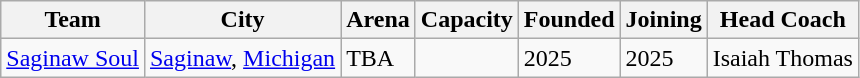<table class="wikitable">
<tr>
<th>Team</th>
<th>City</th>
<th>Arena</th>
<th>Capacity</th>
<th>Founded</th>
<th>Joining</th>
<th>Head Coach</th>
</tr>
<tr>
<td><a href='#'>Saginaw Soul</a></td>
<td><a href='#'>Saginaw</a>, <a href='#'>Michigan</a></td>
<td>TBA</td>
<td></td>
<td>2025</td>
<td>2025</td>
<td>Isaiah Thomas</td>
</tr>
</table>
